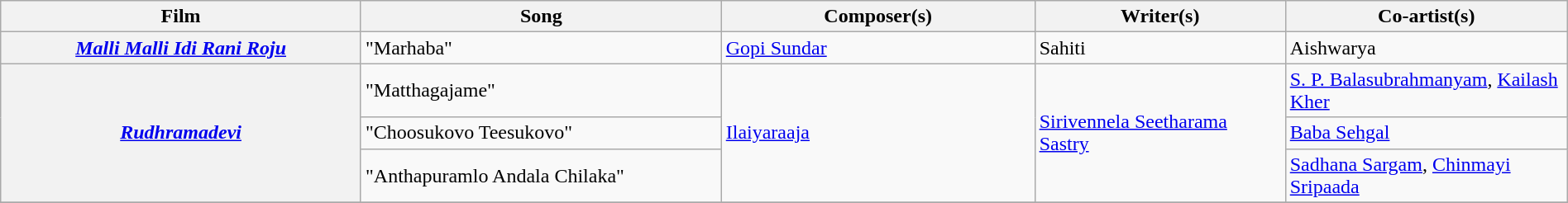<table class="wikitable plainrowheaders" width="100%" textcolor:#000;">
<tr>
<th scope="col" width=23%><strong>Film</strong></th>
<th scope="col" width=23%><strong>Song</strong></th>
<th scope="col" width=20%><strong>Composer(s)</strong></th>
<th scope="col" width=16%><strong>Writer(s)</strong></th>
<th scope="col" width=18%><strong>Co-artist(s)</strong></th>
</tr>
<tr>
<th><em><a href='#'>Malli Malli Idi Rani Roju</a></em></th>
<td>"Marhaba"</td>
<td><a href='#'>Gopi Sundar</a></td>
<td>Sahiti</td>
<td>Aishwarya</td>
</tr>
<tr>
<th rowspan="3"><em><a href='#'>Rudhramadevi</a></em></th>
<td>"Matthagajame"</td>
<td rowspan="3"><a href='#'>Ilaiyaraaja</a></td>
<td rowspan="3"><a href='#'>Sirivennela Seetharama Sastry</a></td>
<td><a href='#'>S. P. Balasubrahmanyam</a>, <a href='#'>Kailash Kher</a></td>
</tr>
<tr>
<td>"Choosukovo Teesukovo"</td>
<td><a href='#'>Baba Sehgal</a></td>
</tr>
<tr>
<td>"Anthapuramlo Andala Chilaka"</td>
<td><a href='#'>Sadhana Sargam</a>, <a href='#'>Chinmayi Sripaada</a></td>
</tr>
<tr>
</tr>
</table>
